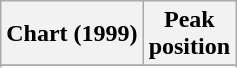<table class="wikitable sortable plainrowheaders">
<tr>
<th>Chart (1999)</th>
<th>Peak<br>position</th>
</tr>
<tr>
</tr>
<tr>
</tr>
<tr>
</tr>
<tr>
</tr>
<tr>
</tr>
</table>
